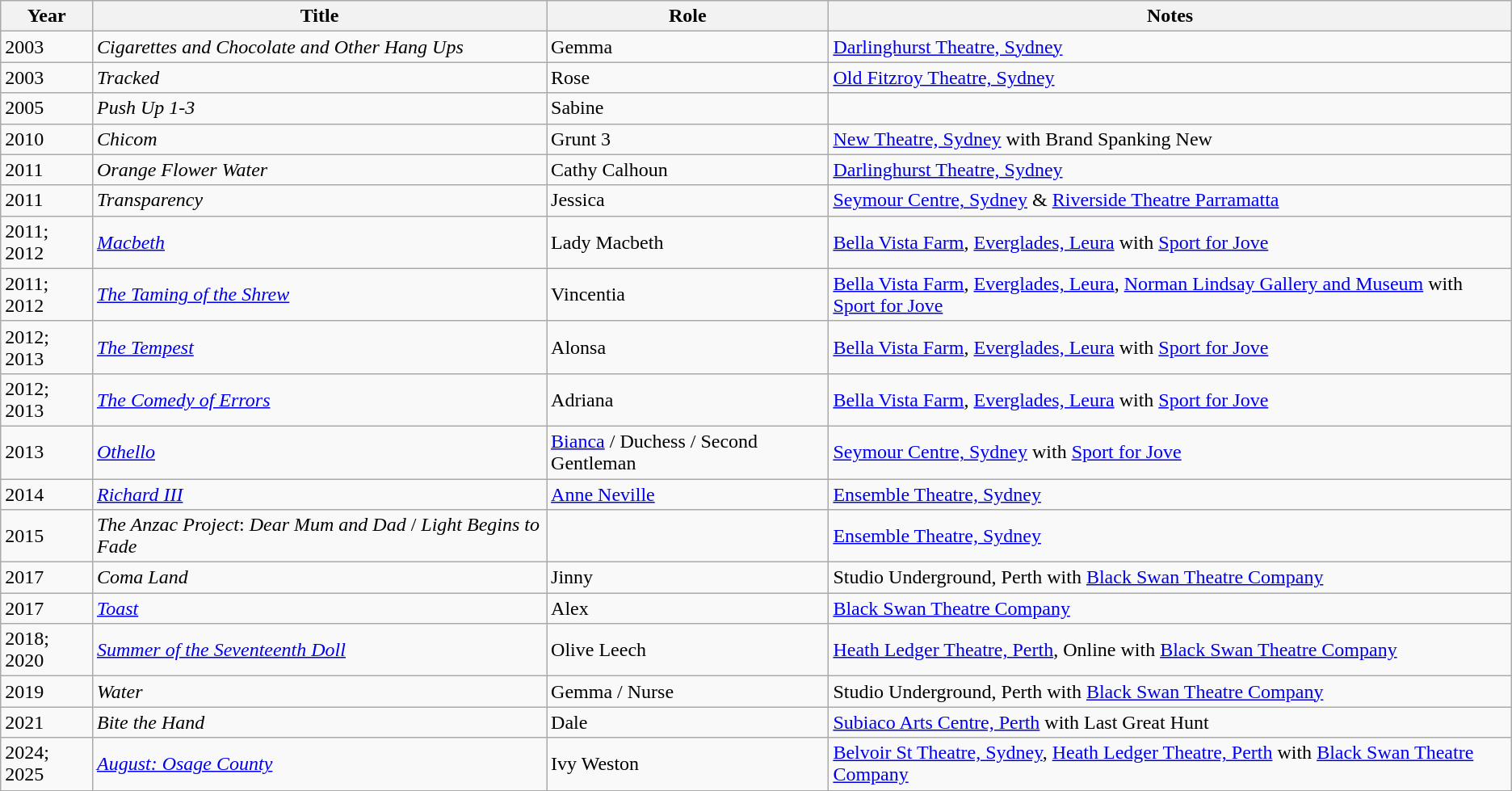<table class="wikitable plainrowheaders sortable">
<tr>
<th scope="col">Year</th>
<th scope="col">Title</th>
<th scope="col">Role</th>
<th class="unsortable">Notes</th>
</tr>
<tr>
<td>2003</td>
<td><em>Cigarettes and Chocolate and Other Hang Ups</em></td>
<td>Gemma</td>
<td><a href='#'>Darlinghurst Theatre, Sydney</a></td>
</tr>
<tr>
<td>2003</td>
<td><em>Tracked</em></td>
<td>Rose</td>
<td><a href='#'>Old Fitzroy Theatre, Sydney</a></td>
</tr>
<tr>
<td>2005</td>
<td><em>Push Up 1-3</em></td>
<td>Sabine</td>
<td></td>
</tr>
<tr>
<td>2010</td>
<td><em>Chicom</em></td>
<td>Grunt 3</td>
<td><a href='#'>New Theatre, Sydney</a> with Brand Spanking New</td>
</tr>
<tr>
<td>2011</td>
<td><em>Orange Flower Water</em></td>
<td>Cathy Calhoun</td>
<td><a href='#'>Darlinghurst Theatre, Sydney</a></td>
</tr>
<tr>
<td>2011</td>
<td><em>Transparency</em></td>
<td>Jessica</td>
<td><a href='#'>Seymour Centre, Sydney</a> & <a href='#'>Riverside Theatre Parramatta</a></td>
</tr>
<tr>
<td>2011; 2012</td>
<td><em><a href='#'>Macbeth</a></em></td>
<td>Lady Macbeth</td>
<td><a href='#'>Bella Vista Farm</a>, <a href='#'>Everglades, Leura</a> with <a href='#'>Sport for Jove</a></td>
</tr>
<tr>
<td>2011; 2012</td>
<td><em><a href='#'>The Taming of the Shrew</a></em></td>
<td>Vincentia</td>
<td><a href='#'>Bella Vista Farm</a>, <a href='#'>Everglades, Leura</a>, <a href='#'>Norman Lindsay Gallery and Museum</a> with <a href='#'>Sport for Jove</a></td>
</tr>
<tr>
<td>2012; 2013</td>
<td><em><a href='#'>The Tempest</a></em></td>
<td>Alonsa</td>
<td><a href='#'>Bella Vista Farm</a>, <a href='#'>Everglades, Leura</a> with <a href='#'>Sport for Jove</a></td>
</tr>
<tr>
<td>2012; 2013</td>
<td><em><a href='#'>The Comedy of Errors</a></em></td>
<td>Adriana</td>
<td><a href='#'>Bella Vista Farm</a>, <a href='#'>Everglades, Leura</a> with <a href='#'>Sport for Jove</a></td>
</tr>
<tr>
<td>2013</td>
<td><em><a href='#'>Othello</a></em></td>
<td><a href='#'>Bianca</a> / Duchess / Second Gentleman</td>
<td><a href='#'>Seymour Centre, Sydney</a> with <a href='#'>Sport for Jove</a></td>
</tr>
<tr>
<td>2014</td>
<td><em><a href='#'>Richard III</a></em></td>
<td><a href='#'>Anne Neville</a></td>
<td><a href='#'>Ensemble Theatre, Sydney</a></td>
</tr>
<tr>
<td>2015</td>
<td><em>The Anzac Project</em>: <em>Dear Mum and Dad</em> / <em>Light Begins to Fade</em></td>
<td></td>
<td><a href='#'>Ensemble Theatre, Sydney</a></td>
</tr>
<tr>
<td>2017</td>
<td><em>Coma Land</em></td>
<td>Jinny</td>
<td>Studio Underground, Perth with <a href='#'>Black Swan Theatre Company</a></td>
</tr>
<tr>
<td>2017</td>
<td><em><a href='#'>Toast</a></em></td>
<td>Alex</td>
<td><a href='#'>Black Swan Theatre Company</a></td>
</tr>
<tr>
<td>2018; 2020</td>
<td><em><a href='#'>Summer of the Seventeenth Doll</a></em></td>
<td>Olive Leech</td>
<td><a href='#'>Heath Ledger Theatre, Perth</a>, Online with <a href='#'>Black Swan Theatre Company</a></td>
</tr>
<tr>
<td>2019</td>
<td><em>Water</em></td>
<td>Gemma / Nurse</td>
<td>Studio Underground, Perth with <a href='#'>Black Swan Theatre Company</a></td>
</tr>
<tr>
<td>2021</td>
<td><em>Bite the Hand</em></td>
<td>Dale</td>
<td><a href='#'>Subiaco Arts Centre, Perth</a> with Last Great Hunt</td>
</tr>
<tr>
<td>2024; 2025</td>
<td><em><a href='#'>August: Osage County</a></em></td>
<td>Ivy Weston</td>
<td><a href='#'>Belvoir St Theatre, Sydney</a>, <a href='#'>Heath Ledger Theatre, Perth</a> with <a href='#'>Black Swan Theatre Company</a></td>
</tr>
</table>
